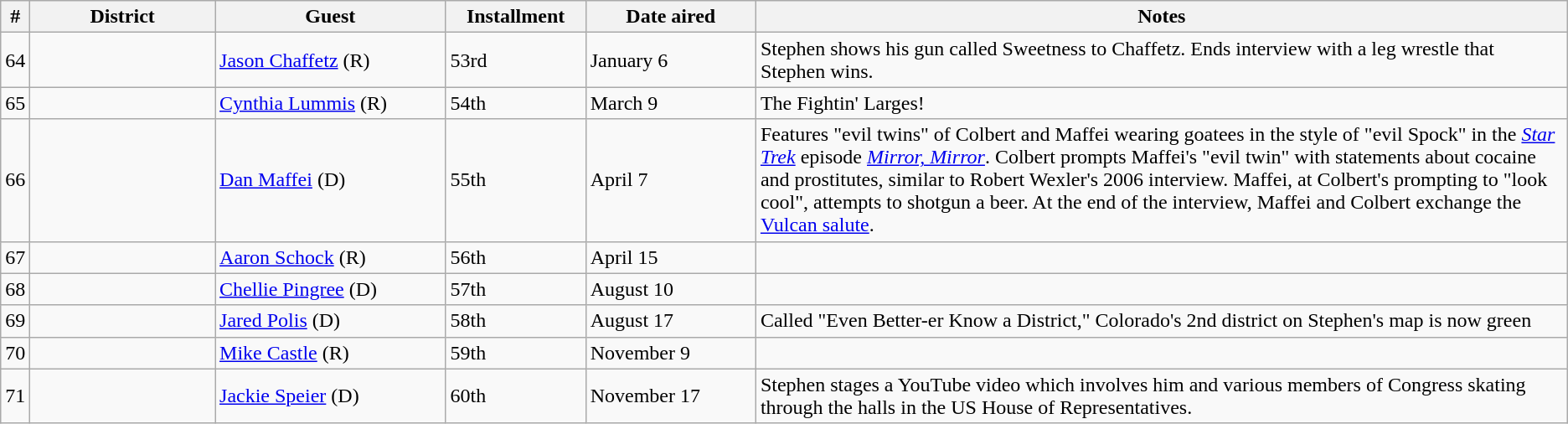<table class="sortable wikitable">
<tr>
<th>#</th>
<th width="12%">District</th>
<th width="15%">Guest</th>
<th width="9%">Installment</th>
<th width="11%">Date aired</th>
<th width="53%">Notes</th>
</tr>
<tr>
<td>64</td>
<td></td>
<td><a href='#'>Jason Chaffetz</a> (R)</td>
<td>53rd</td>
<td>January 6</td>
<td>Stephen shows his gun called Sweetness to Chaffetz. Ends interview with a leg wrestle that Stephen wins.</td>
</tr>
<tr>
<td>65</td>
<td></td>
<td><a href='#'>Cynthia Lummis</a> (R)</td>
<td>54th</td>
<td>March 9</td>
<td>The Fightin' Larges!</td>
</tr>
<tr>
<td>66</td>
<td></td>
<td><a href='#'>Dan Maffei</a> (D)</td>
<td>55th</td>
<td>April 7</td>
<td>Features "evil twins" of Colbert and Maffei wearing goatees in the style of "evil Spock" in the <em><a href='#'>Star Trek</a></em> episode <em><a href='#'>Mirror, Mirror</a></em>.  Colbert prompts Maffei's "evil twin" with statements about cocaine and prostitutes, similar to Robert Wexler's 2006 interview. Maffei, at Colbert's prompting to "look cool", attempts to shotgun a beer. At the end of the interview, Maffei and Colbert exchange the <a href='#'>Vulcan salute</a>.</td>
</tr>
<tr>
<td>67</td>
<td></td>
<td><a href='#'>Aaron Schock</a> (R)</td>
<td>56th</td>
<td>April 15</td>
</tr>
<tr>
<td>68</td>
<td></td>
<td><a href='#'>Chellie Pingree</a> (D)</td>
<td>57th</td>
<td>August 10</td>
<td></td>
</tr>
<tr>
<td>69</td>
<td></td>
<td><a href='#'>Jared Polis</a> (D)</td>
<td>58th</td>
<td>August 17</td>
<td>Called "Even Better-er Know a District," Colorado's 2nd district on Stephen's map is now green</td>
</tr>
<tr>
<td>70</td>
<td></td>
<td><a href='#'>Mike Castle</a> (R)</td>
<td>59th</td>
<td>November 9</td>
</tr>
<tr>
<td>71</td>
<td></td>
<td><a href='#'>Jackie Speier</a> (D)</td>
<td>60th</td>
<td>November 17</td>
<td>Stephen stages a YouTube video which involves him and various members of Congress skating through the halls in the US House of Representatives.</td>
</tr>
</table>
